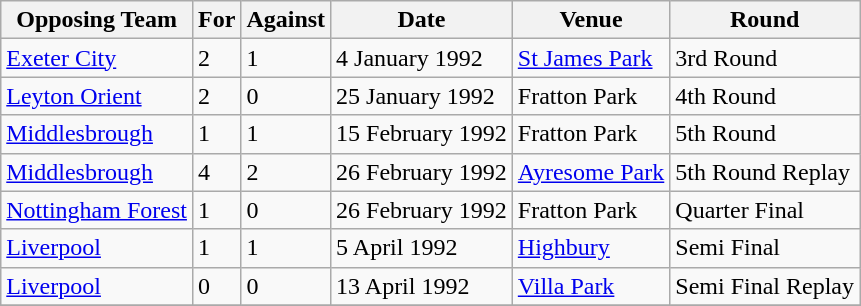<table class="wikitable">
<tr>
<th>Opposing Team</th>
<th>For</th>
<th>Against</th>
<th>Date</th>
<th>Venue</th>
<th>Round</th>
</tr>
<tr>
<td><a href='#'>Exeter City</a></td>
<td>2</td>
<td>1</td>
<td>4 January 1992</td>
<td><a href='#'>St James Park</a></td>
<td>3rd Round</td>
</tr>
<tr>
<td><a href='#'>Leyton Orient</a></td>
<td>2</td>
<td>0</td>
<td>25 January 1992</td>
<td>Fratton Park</td>
<td>4th Round</td>
</tr>
<tr>
<td><a href='#'>Middlesbrough</a></td>
<td>1</td>
<td>1</td>
<td>15 February 1992</td>
<td>Fratton Park</td>
<td>5th Round</td>
</tr>
<tr>
<td><a href='#'>Middlesbrough</a></td>
<td>4</td>
<td>2</td>
<td>26 February 1992</td>
<td><a href='#'>Ayresome Park</a></td>
<td>5th Round Replay</td>
</tr>
<tr>
<td><a href='#'>Nottingham Forest</a></td>
<td>1</td>
<td>0</td>
<td>26 February 1992</td>
<td>Fratton Park</td>
<td>Quarter Final</td>
</tr>
<tr>
<td><a href='#'>Liverpool</a></td>
<td>1</td>
<td>1</td>
<td>5 April 1992</td>
<td><a href='#'>Highbury</a></td>
<td>Semi Final</td>
</tr>
<tr>
<td><a href='#'>Liverpool</a></td>
<td>0</td>
<td>0</td>
<td>13 April 1992</td>
<td><a href='#'>Villa Park</a></td>
<td>Semi Final Replay</td>
</tr>
<tr>
</tr>
</table>
